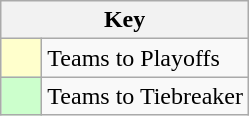<table class="wikitable" style="text-align: center;">
<tr>
<th colspan=2>Key</th>
</tr>
<tr>
<td style="background:#ffc; width:20px;"></td>
<td align=left>Teams to Playoffs</td>
</tr>
<tr>
<td style="background:#cfc; width:20px;"></td>
<td align=left>Teams to Tiebreaker</td>
</tr>
</table>
